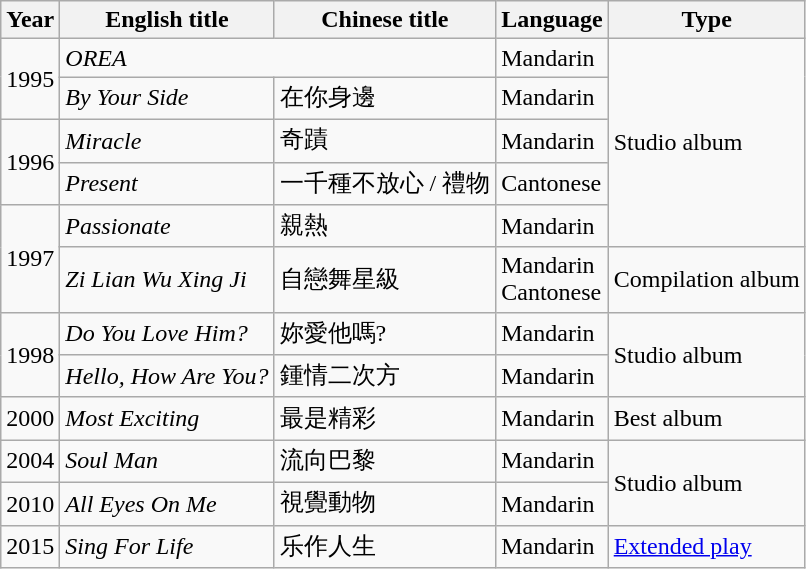<table class="wikitable">
<tr>
<th>Year</th>
<th>English title</th>
<th>Chinese title</th>
<th>Language</th>
<th>Type</th>
</tr>
<tr>
<td rowspan=2>1995</td>
<td colspan=2><em>OREA</em></td>
<td>Mandarin</td>
<td rowspan=5>Studio album</td>
</tr>
<tr>
<td><em>By Your Side</em></td>
<td>在你身邊</td>
<td>Mandarin</td>
</tr>
<tr>
<td rowspan=2>1996</td>
<td><em>Miracle</em></td>
<td>奇蹟</td>
<td>Mandarin</td>
</tr>
<tr>
<td><em>Present</em></td>
<td>一千種不放心 / 禮物</td>
<td>Cantonese</td>
</tr>
<tr>
<td rowspan=2>1997</td>
<td><em>Passionate</em></td>
<td>親熱</td>
<td>Mandarin</td>
</tr>
<tr>
<td><em>Zi Lian Wu Xing Ji</em></td>
<td>自戀舞星級</td>
<td>Mandarin<br>Cantonese</td>
<td>Compilation album</td>
</tr>
<tr>
<td rowspan=2>1998</td>
<td><em>Do You Love Him?</em></td>
<td>妳愛他嗎?</td>
<td>Mandarin</td>
<td rowspan=2>Studio album</td>
</tr>
<tr>
<td><em>Hello, How Are You?</em></td>
<td>鍾情二次方</td>
<td>Mandarin</td>
</tr>
<tr>
<td>2000</td>
<td><em>Most Exciting</em></td>
<td>最是精彩</td>
<td>Mandarin</td>
<td>Best album</td>
</tr>
<tr>
<td>2004</td>
<td><em>Soul Man</em></td>
<td>流向巴黎</td>
<td>Mandarin</td>
<td rowspan=2>Studio album</td>
</tr>
<tr>
<td>2010</td>
<td><em>All Eyes On Me</em></td>
<td>視覺動物</td>
<td>Mandarin</td>
</tr>
<tr>
<td>2015</td>
<td><em>Sing For Life</em></td>
<td>乐作人生</td>
<td>Mandarin</td>
<td><a href='#'>Extended play</a></td>
</tr>
</table>
